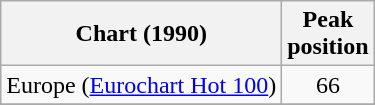<table class="wikitable sortable">
<tr>
<th>Chart (1990)</th>
<th>Peak<br>position</th>
</tr>
<tr>
<td>Europe (<a href='#'>Eurochart Hot 100</a>)</td>
<td align="center">66</td>
</tr>
<tr>
</tr>
<tr>
</tr>
</table>
